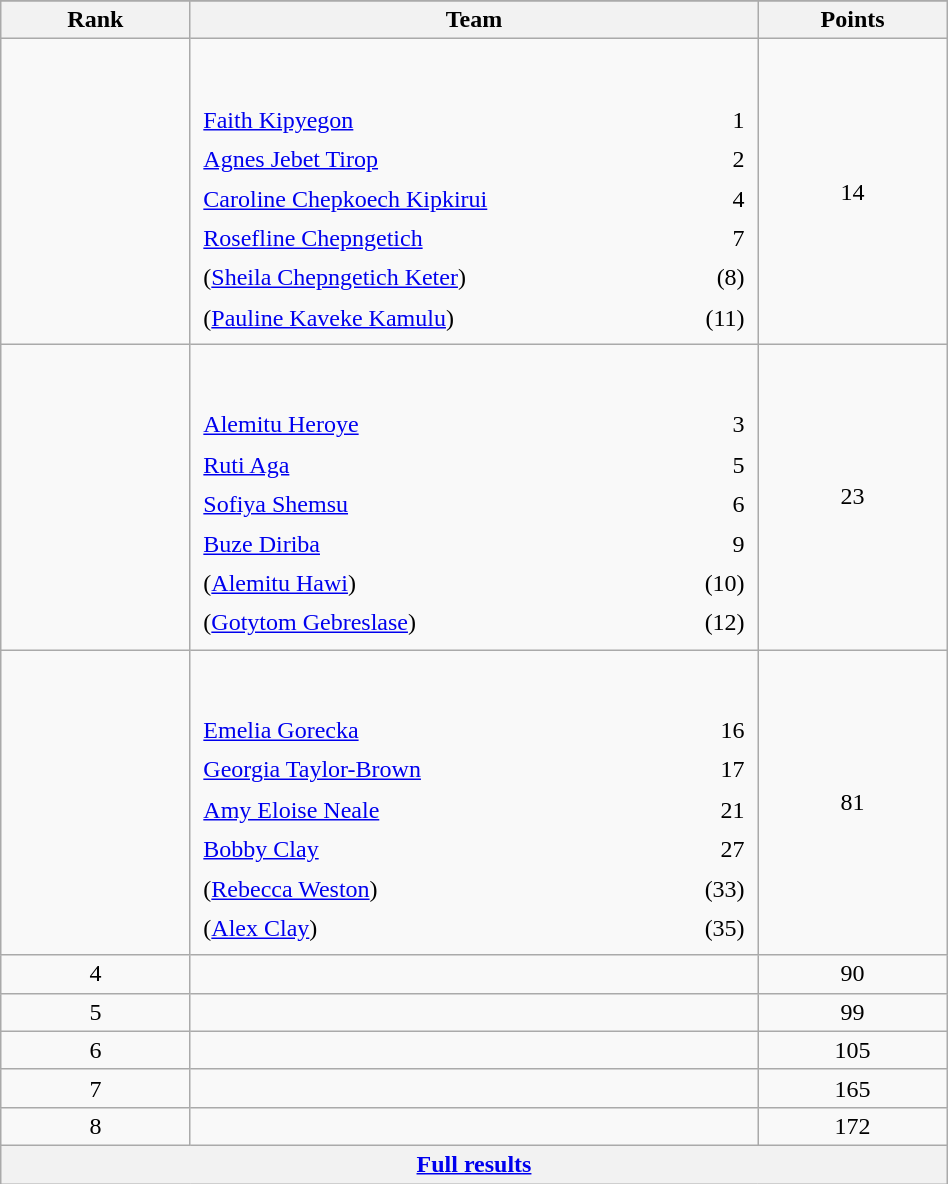<table class="wikitable" width=50%>
<tr>
</tr>
<tr>
<th width=10%>Rank</th>
<th width=30%>Team</th>
<th width=10%>Points</th>
</tr>
<tr align="center">
<td></td>
<td align="left"> <br><br><table width=100%>
<tr>
<td align=left style="border:0"><a href='#'>Faith Kipyegon</a></td>
<td align=right style="border:0">1</td>
</tr>
<tr>
<td align=left style="border:0"><a href='#'>Agnes Jebet Tirop</a></td>
<td align=right style="border:0">2</td>
</tr>
<tr>
<td align=left style="border:0"><a href='#'>Caroline Chepkoech Kipkirui</a></td>
<td align=right style="border:0">4</td>
</tr>
<tr>
<td align=left style="border:0"><a href='#'>Rosefline Chepngetich</a></td>
<td align=right style="border:0">7</td>
</tr>
<tr>
<td align=left style="border:0">(<a href='#'>Sheila Chepngetich Keter</a>)</td>
<td align=right style="border:0">(8)</td>
</tr>
<tr>
<td align=left style="border:0">(<a href='#'>Pauline Kaveke Kamulu</a>)</td>
<td align=right style="border:0">(11)</td>
</tr>
</table>
</td>
<td>14</td>
</tr>
<tr align="center">
<td></td>
<td align="left"> <br><br><table width=100%>
<tr>
<td align=left style="border:0"><a href='#'>Alemitu Heroye</a></td>
<td align=right style="border:0">3</td>
</tr>
<tr>
<td align=left style="border:0"><a href='#'>Ruti Aga</a></td>
<td align=right style="border:0">5</td>
</tr>
<tr>
<td align=left style="border:0"><a href='#'>Sofiya Shemsu</a></td>
<td align=right style="border:0">6</td>
</tr>
<tr>
<td align=left style="border:0"><a href='#'>Buze Diriba</a></td>
<td align=right style="border:0">9</td>
</tr>
<tr>
<td align=left style="border:0">(<a href='#'>Alemitu Hawi</a>)</td>
<td align=right style="border:0">(10)</td>
</tr>
<tr>
<td align=left style="border:0">(<a href='#'>Gotytom Gebreslase</a>)</td>
<td align=right style="border:0">(12)</td>
</tr>
</table>
</td>
<td>23</td>
</tr>
<tr align="center">
<td></td>
<td align="left"> <br><br><table width=100%>
<tr>
<td align=left style="border:0"><a href='#'>Emelia Gorecka</a></td>
<td align=right style="border:0">16</td>
</tr>
<tr>
<td align=left style="border:0"><a href='#'>Georgia Taylor-Brown</a></td>
<td align=right style="border:0">17</td>
</tr>
<tr>
<td align=left style="border:0"><a href='#'>Amy Eloise Neale</a></td>
<td align=right style="border:0">21</td>
</tr>
<tr>
<td align=left style="border:0"><a href='#'>Bobby Clay</a></td>
<td align=right style="border:0">27</td>
</tr>
<tr>
<td align=left style="border:0">(<a href='#'>Rebecca Weston</a>)</td>
<td align=right style="border:0">(33)</td>
</tr>
<tr>
<td align=left style="border:0">(<a href='#'>Alex Clay</a>)</td>
<td align=right style="border:0">(35)</td>
</tr>
</table>
</td>
<td>81</td>
</tr>
<tr align="center">
<td>4</td>
<td align="left"></td>
<td>90</td>
</tr>
<tr align="center">
<td>5</td>
<td align="left"></td>
<td>99</td>
</tr>
<tr align="center">
<td>6</td>
<td align="left"></td>
<td>105</td>
</tr>
<tr align="center">
<td>7</td>
<td align="left"></td>
<td>165</td>
</tr>
<tr align="center">
<td>8</td>
<td align="left"></td>
<td>172</td>
</tr>
<tr class="sortbottom">
<th colspan=3 align=center><a href='#'>Full results</a></th>
</tr>
</table>
